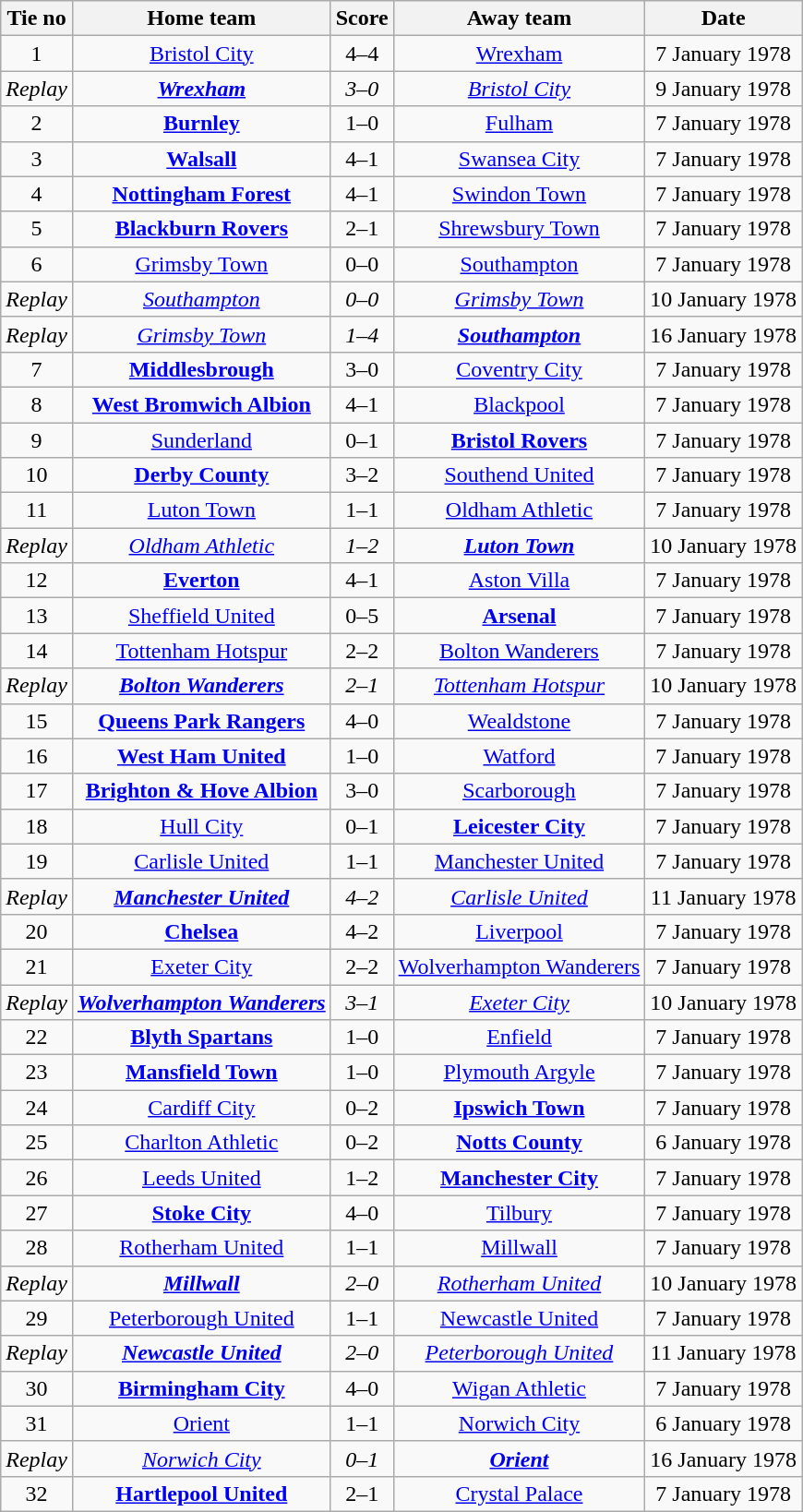<table class="wikitable" style="text-align: center">
<tr>
<th>Tie no</th>
<th>Home team</th>
<th>Score</th>
<th>Away team</th>
<th>Date</th>
</tr>
<tr>
<td>1</td>
<td><a href='#'>Bristol City</a></td>
<td>4–4</td>
<td><a href='#'>Wrexham</a></td>
<td>7 January 1978</td>
</tr>
<tr>
<td><em>Replay</em></td>
<td><strong><em><a href='#'>Wrexham</a></em></strong></td>
<td><em>3–0</em></td>
<td><em><a href='#'>Bristol City</a></em></td>
<td>9 January 1978</td>
</tr>
<tr>
<td>2</td>
<td><strong><a href='#'>Burnley</a></strong></td>
<td>1–0</td>
<td><a href='#'>Fulham</a></td>
<td>7 January 1978</td>
</tr>
<tr>
<td>3</td>
<td><strong><a href='#'>Walsall</a></strong></td>
<td>4–1</td>
<td><a href='#'>Swansea City</a></td>
<td>7 January 1978</td>
</tr>
<tr>
<td>4</td>
<td><strong><a href='#'>Nottingham Forest</a></strong></td>
<td>4–1</td>
<td><a href='#'>Swindon Town</a></td>
<td>7 January 1978</td>
</tr>
<tr>
<td>5</td>
<td><strong><a href='#'>Blackburn Rovers</a></strong></td>
<td>2–1</td>
<td><a href='#'>Shrewsbury Town</a></td>
<td>7 January 1978</td>
</tr>
<tr>
<td>6</td>
<td><a href='#'>Grimsby Town</a></td>
<td>0–0</td>
<td><a href='#'>Southampton</a></td>
<td>7 January 1978</td>
</tr>
<tr>
<td><em>Replay</em></td>
<td><em><a href='#'>Southampton</a></em></td>
<td><em>0–0</em></td>
<td><em><a href='#'>Grimsby Town</a></em></td>
<td>10 January 1978</td>
</tr>
<tr>
<td><em>Replay</em></td>
<td><em><a href='#'>Grimsby Town</a></em></td>
<td><em>1–4</em></td>
<td><strong><em><a href='#'>Southampton</a></em></strong></td>
<td>16 January 1978</td>
</tr>
<tr>
<td>7</td>
<td><strong><a href='#'>Middlesbrough</a></strong></td>
<td>3–0</td>
<td><a href='#'>Coventry City</a></td>
<td>7 January 1978</td>
</tr>
<tr>
<td>8</td>
<td><strong><a href='#'>West Bromwich Albion</a></strong></td>
<td>4–1</td>
<td><a href='#'>Blackpool</a></td>
<td>7 January 1978</td>
</tr>
<tr>
<td>9</td>
<td><a href='#'>Sunderland</a></td>
<td>0–1</td>
<td><strong><a href='#'>Bristol Rovers</a></strong></td>
<td>7 January 1978</td>
</tr>
<tr>
<td>10</td>
<td><strong><a href='#'>Derby County</a></strong></td>
<td>3–2</td>
<td><a href='#'>Southend United</a></td>
<td>7 January 1978</td>
</tr>
<tr>
<td>11</td>
<td><a href='#'>Luton Town</a></td>
<td>1–1</td>
<td><a href='#'>Oldham Athletic</a></td>
<td>7 January 1978</td>
</tr>
<tr>
<td><em>Replay</em></td>
<td><em><a href='#'>Oldham Athletic</a></em></td>
<td><em>1–2</em></td>
<td><strong><em><a href='#'>Luton Town</a></em></strong></td>
<td>10 January 1978</td>
</tr>
<tr>
<td>12</td>
<td><strong><a href='#'>Everton</a></strong></td>
<td>4–1</td>
<td><a href='#'>Aston Villa</a></td>
<td>7 January 1978</td>
</tr>
<tr>
<td>13</td>
<td><a href='#'>Sheffield United</a></td>
<td>0–5</td>
<td><strong><a href='#'>Arsenal</a></strong></td>
<td>7 January 1978</td>
</tr>
<tr>
<td>14</td>
<td><a href='#'>Tottenham Hotspur</a></td>
<td>2–2</td>
<td><a href='#'>Bolton Wanderers</a></td>
<td>7 January 1978</td>
</tr>
<tr>
<td><em>Replay</em></td>
<td><strong><em><a href='#'>Bolton Wanderers</a></em></strong></td>
<td><em>2–1</em></td>
<td><em><a href='#'>Tottenham Hotspur</a></em></td>
<td>10 January 1978</td>
</tr>
<tr>
<td>15</td>
<td><strong><a href='#'>Queens Park Rangers</a></strong></td>
<td>4–0</td>
<td><a href='#'>Wealdstone</a></td>
<td>7 January 1978</td>
</tr>
<tr>
<td>16</td>
<td><strong><a href='#'>West Ham United</a></strong></td>
<td>1–0</td>
<td><a href='#'>Watford</a></td>
<td>7 January 1978</td>
</tr>
<tr>
<td>17</td>
<td><strong><a href='#'>Brighton & Hove Albion</a></strong></td>
<td>3–0</td>
<td><a href='#'>Scarborough</a></td>
<td>7 January 1978</td>
</tr>
<tr>
<td>18</td>
<td><a href='#'>Hull City</a></td>
<td>0–1</td>
<td><strong><a href='#'>Leicester City</a></strong></td>
<td>7 January 1978</td>
</tr>
<tr>
<td>19</td>
<td><a href='#'>Carlisle United</a></td>
<td>1–1</td>
<td><a href='#'>Manchester United</a></td>
<td>7 January 1978</td>
</tr>
<tr>
<td><em>Replay</em></td>
<td><strong><em><a href='#'>Manchester United</a></em></strong></td>
<td><em>4–2</em></td>
<td><em><a href='#'>Carlisle United</a></em></td>
<td>11 January 1978</td>
</tr>
<tr>
<td>20</td>
<td><strong><a href='#'>Chelsea</a></strong></td>
<td>4–2</td>
<td><a href='#'>Liverpool</a></td>
<td>7 January 1978</td>
</tr>
<tr>
<td>21</td>
<td><a href='#'>Exeter City</a></td>
<td>2–2</td>
<td><a href='#'>Wolverhampton Wanderers</a></td>
<td>7 January 1978</td>
</tr>
<tr>
<td><em>Replay</em></td>
<td><strong><em><a href='#'>Wolverhampton Wanderers</a></em></strong></td>
<td><em>3–1</em></td>
<td><em><a href='#'>Exeter City</a></em></td>
<td>10 January 1978</td>
</tr>
<tr>
<td>22</td>
<td><strong><a href='#'>Blyth Spartans</a></strong></td>
<td>1–0</td>
<td><a href='#'>Enfield</a></td>
<td>7 January 1978</td>
</tr>
<tr>
<td>23</td>
<td><strong><a href='#'>Mansfield Town</a></strong></td>
<td>1–0</td>
<td><a href='#'>Plymouth Argyle</a></td>
<td>7 January 1978</td>
</tr>
<tr>
<td>24</td>
<td><a href='#'>Cardiff City</a></td>
<td>0–2</td>
<td><strong><a href='#'>Ipswich Town</a></strong></td>
<td>7 January 1978</td>
</tr>
<tr>
<td>25</td>
<td><a href='#'>Charlton Athletic</a></td>
<td>0–2</td>
<td><strong><a href='#'>Notts County</a></strong></td>
<td>6 January 1978</td>
</tr>
<tr>
<td>26</td>
<td><a href='#'>Leeds United</a></td>
<td>1–2</td>
<td><strong><a href='#'>Manchester City</a></strong></td>
<td>7 January 1978</td>
</tr>
<tr>
<td>27</td>
<td><strong><a href='#'>Stoke City</a></strong></td>
<td>4–0</td>
<td><a href='#'>Tilbury</a></td>
<td>7 January 1978</td>
</tr>
<tr>
<td>28</td>
<td><a href='#'>Rotherham United</a></td>
<td>1–1</td>
<td><a href='#'>Millwall</a></td>
<td>7 January 1978</td>
</tr>
<tr>
<td><em>Replay</em></td>
<td><strong><em><a href='#'>Millwall</a></em></strong></td>
<td><em>2–0</em></td>
<td><em><a href='#'>Rotherham United</a></em></td>
<td>10 January 1978</td>
</tr>
<tr>
<td>29</td>
<td><a href='#'>Peterborough United</a></td>
<td>1–1</td>
<td><a href='#'>Newcastle United</a></td>
<td>7 January 1978</td>
</tr>
<tr>
<td><em>Replay</em></td>
<td><strong><em><a href='#'>Newcastle United</a></em></strong></td>
<td><em>2–0</em></td>
<td><em><a href='#'>Peterborough United</a></em></td>
<td>11 January 1978</td>
</tr>
<tr>
<td>30</td>
<td><strong><a href='#'>Birmingham City</a></strong></td>
<td>4–0</td>
<td><a href='#'>Wigan Athletic</a></td>
<td>7 January 1978</td>
</tr>
<tr>
<td>31</td>
<td><a href='#'>Orient</a></td>
<td>1–1</td>
<td><a href='#'>Norwich City</a></td>
<td>6 January 1978</td>
</tr>
<tr>
<td><em>Replay</em></td>
<td><em><a href='#'>Norwich City</a></em></td>
<td><em>0–1</em></td>
<td><strong><em><a href='#'>Orient</a></em></strong></td>
<td>16 January 1978</td>
</tr>
<tr>
<td>32</td>
<td><strong><a href='#'>Hartlepool United</a></strong></td>
<td>2–1</td>
<td><a href='#'>Crystal Palace</a></td>
<td>7 January 1978</td>
</tr>
</table>
